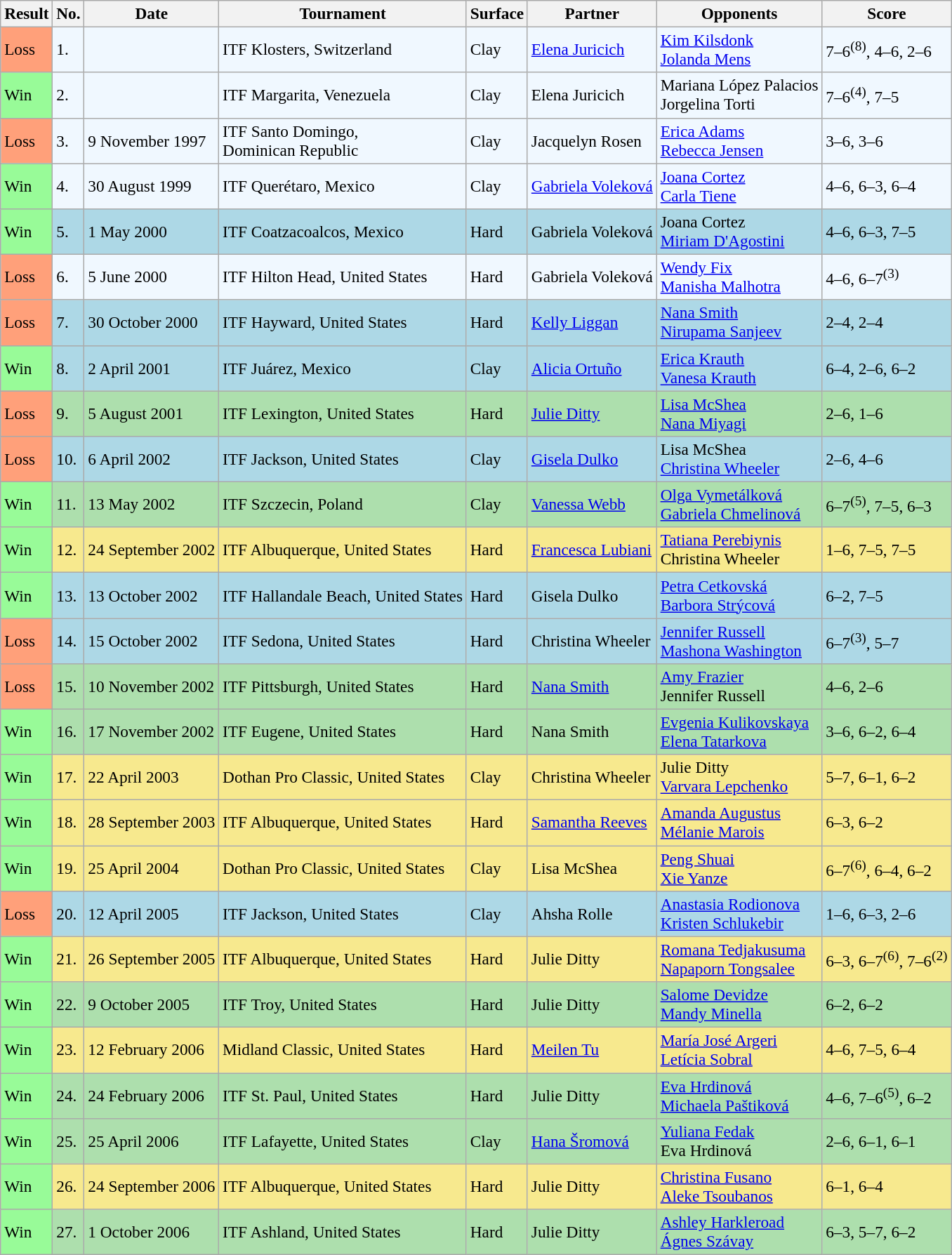<table class="sortable wikitable" style="font-size:97%;">
<tr>
<th>Result</th>
<th>No.</th>
<th>Date</th>
<th>Tournament</th>
<th>Surface</th>
<th>Partner</th>
<th>Opponents</th>
<th class="unsortable">Score</th>
</tr>
<tr style="background:#f0f8ff;">
<td style="background:#ffa07a;">Loss</td>
<td>1.</td>
<td></td>
<td>ITF Klosters, Switzerland</td>
<td>Clay</td>
<td> <a href='#'>Elena Juricich</a></td>
<td> <a href='#'>Kim Kilsdonk</a> <br>  <a href='#'>Jolanda Mens</a></td>
<td>7–6<sup>(8)</sup>, 4–6, 2–6</td>
</tr>
<tr style="background:#f0f8ff;">
<td style="background:#98fb98;">Win</td>
<td>2.</td>
<td></td>
<td>ITF Margarita, Venezuela</td>
<td>Clay</td>
<td> Elena Juricich</td>
<td> Mariana López Palacios <br>  Jorgelina Torti</td>
<td>7–6<sup>(4)</sup>, 7–5</td>
</tr>
<tr style="background:#f0f8ff;">
<td style="background:#ffa07a;">Loss</td>
<td>3.</td>
<td>9 November 1997</td>
<td>ITF Santo Domingo, <br>Dominican Republic</td>
<td>Clay</td>
<td> Jacquelyn Rosen</td>
<td> <a href='#'>Erica Adams</a> <br>  <a href='#'>Rebecca Jensen</a></td>
<td>3–6, 3–6</td>
</tr>
<tr style="background:#f0f8ff;">
<td style="background:#98fb98;">Win</td>
<td>4.</td>
<td>30 August 1999</td>
<td>ITF Querétaro, Mexico</td>
<td>Clay</td>
<td> <a href='#'>Gabriela Voleková</a></td>
<td> <a href='#'>Joana Cortez</a> <br>  <a href='#'>Carla Tiene</a></td>
<td>4–6, 6–3, 6–4</td>
</tr>
<tr style="background:lightblue;">
<td style="background:#98fb98;">Win</td>
<td>5.</td>
<td>1 May 2000</td>
<td>ITF Coatzacoalcos, Mexico</td>
<td>Hard</td>
<td> Gabriela Voleková</td>
<td> Joana Cortez <br>  <a href='#'>Miriam D'Agostini</a></td>
<td>4–6, 6–3, 7–5</td>
</tr>
<tr style="background:#f0f8ff;">
<td style="background:#ffa07a;">Loss</td>
<td>6.</td>
<td>5 June 2000</td>
<td>ITF Hilton Head, United States</td>
<td>Hard</td>
<td> Gabriela Voleková</td>
<td> <a href='#'>Wendy Fix</a> <br>  <a href='#'>Manisha Malhotra</a></td>
<td>4–6, 6–7<sup>(3)</sup></td>
</tr>
<tr bgcolor=lightblue>
<td style="background:#ffa07a;">Loss</td>
<td>7.</td>
<td>30 October 2000</td>
<td>ITF Hayward, United States</td>
<td>Hard</td>
<td> <a href='#'>Kelly Liggan</a></td>
<td> <a href='#'>Nana Smith</a> <br>  <a href='#'>Nirupama Sanjeev</a></td>
<td>2–4, 2–4</td>
</tr>
<tr bgcolor="lightblue">
<td style="background:#98fb98;">Win</td>
<td>8.</td>
<td>2 April 2001</td>
<td>ITF Juárez, Mexico</td>
<td>Clay</td>
<td> <a href='#'>Alicia Ortuño</a></td>
<td> <a href='#'>Erica Krauth</a> <br>  <a href='#'>Vanesa Krauth</a></td>
<td>6–4, 2–6, 6–2</td>
</tr>
<tr bgcolor="#addfad">
<td style="background:#ffa07a;">Loss</td>
<td>9.</td>
<td>5 August 2001</td>
<td>ITF Lexington, United States</td>
<td>Hard</td>
<td> <a href='#'>Julie Ditty</a></td>
<td> <a href='#'>Lisa McShea</a> <br>  <a href='#'>Nana Miyagi</a></td>
<td>2–6, 1–6</td>
</tr>
<tr style="background:lightblue;">
<td style="background:#ffa07a;">Loss</td>
<td>10.</td>
<td>6 April 2002</td>
<td>ITF Jackson, United States</td>
<td>Clay</td>
<td> <a href='#'>Gisela Dulko</a></td>
<td> Lisa McShea <br>  <a href='#'>Christina Wheeler</a></td>
<td>2–6, 4–6</td>
</tr>
<tr style="background:#addfad;">
<td style="background:#98fb98;">Win</td>
<td>11.</td>
<td>13 May 2002</td>
<td>ITF Szczecin, Poland</td>
<td>Clay</td>
<td> <a href='#'>Vanessa Webb</a></td>
<td> <a href='#'>Olga Vymetálková</a> <br>  <a href='#'>Gabriela Chmelinová</a></td>
<td>6–7<sup>(5)</sup>, 7–5, 6–3</td>
</tr>
<tr style="background:#f7e98e;">
<td style="background:#98fb98;">Win</td>
<td>12.</td>
<td>24 September 2002</td>
<td>ITF Albuquerque, United States</td>
<td>Hard</td>
<td> <a href='#'>Francesca Lubiani</a></td>
<td> <a href='#'>Tatiana Perebiynis</a> <br>  Christina Wheeler</td>
<td>1–6, 7–5, 7–5</td>
</tr>
<tr style="background:lightblue;">
<td style="background:#98fb98;">Win</td>
<td>13.</td>
<td>13 October 2002</td>
<td>ITF Hallandale Beach, United States</td>
<td>Hard</td>
<td> Gisela Dulko</td>
<td> <a href='#'>Petra Cetkovská</a> <br>  <a href='#'>Barbora Strýcová</a></td>
<td>6–2, 7–5</td>
</tr>
<tr style="background:lightblue;">
<td style="background:#ffa07a;">Loss</td>
<td>14.</td>
<td>15 October 2002</td>
<td>ITF Sedona, United States</td>
<td>Hard</td>
<td> Christina Wheeler</td>
<td> <a href='#'>Jennifer Russell</a> <br>  <a href='#'>Mashona Washington</a></td>
<td>6–7<sup>(3)</sup>, 5–7</td>
</tr>
<tr style="background:#addfad;">
<td style="background:#ffa07a;">Loss</td>
<td>15.</td>
<td>10 November 2002</td>
<td>ITF Pittsburgh, United States</td>
<td>Hard</td>
<td> <a href='#'>Nana Smith</a></td>
<td> <a href='#'>Amy Frazier</a> <br>  Jennifer Russell</td>
<td>4–6, 2–6</td>
</tr>
<tr style="background:#addfad;">
<td style="background:#98fb98;">Win</td>
<td>16.</td>
<td>17 November 2002</td>
<td>ITF Eugene, United States</td>
<td>Hard</td>
<td> Nana Smith</td>
<td> <a href='#'>Evgenia Kulikovskaya</a> <br>  <a href='#'>Elena Tatarkova</a></td>
<td>3–6, 6–2, 6–4</td>
</tr>
<tr style="background:#f7e98e;">
<td style="background:#98fb98;">Win</td>
<td>17.</td>
<td>22 April 2003</td>
<td>Dothan Pro Classic, United States</td>
<td>Clay</td>
<td> Christina Wheeler</td>
<td> Julie Ditty <br>  <a href='#'>Varvara Lepchenko</a></td>
<td>5–7, 6–1, 6–2</td>
</tr>
<tr style="background:#f7e98e;">
<td style="background:#98fb98;">Win</td>
<td>18.</td>
<td>28 September 2003</td>
<td>ITF Albuquerque, United States</td>
<td>Hard</td>
<td> <a href='#'>Samantha Reeves</a></td>
<td> <a href='#'>Amanda Augustus</a> <br>  <a href='#'>Mélanie Marois</a></td>
<td>6–3, 6–2</td>
</tr>
<tr bgcolor="#f7e98e">
<td style="background:#98fb98;">Win</td>
<td>19.</td>
<td>25 April 2004</td>
<td>Dothan Pro Classic, United States</td>
<td>Clay</td>
<td> Lisa McShea</td>
<td> <a href='#'>Peng Shuai</a> <br>  <a href='#'>Xie Yanze</a></td>
<td>6–7<sup>(6)</sup>, 6–4, 6–2</td>
</tr>
<tr style="background:lightblue;">
<td style="background:#ffa07a;">Loss</td>
<td>20.</td>
<td>12 April 2005</td>
<td>ITF Jackson, United States</td>
<td>Clay</td>
<td> Ahsha Rolle</td>
<td> <a href='#'>Anastasia Rodionova</a> <br>  <a href='#'>Kristen Schlukebir</a></td>
<td>1–6, 6–3, 2–6</td>
</tr>
<tr bgcolor="#f7e98e">
<td style="background:#98fb98;">Win</td>
<td>21.</td>
<td>26 September 2005</td>
<td>ITF Albuquerque, United States</td>
<td>Hard</td>
<td> Julie Ditty</td>
<td> <a href='#'>Romana Tedjakusuma</a> <br>  <a href='#'>Napaporn Tongsalee</a></td>
<td>6–3, 6–7<sup>(6)</sup>, 7–6<sup>(2)</sup></td>
</tr>
<tr bgcolor="#addfad">
<td style="background:#98fb98;">Win</td>
<td>22.</td>
<td>9 October 2005</td>
<td>ITF Troy, United States</td>
<td>Hard</td>
<td> Julie Ditty</td>
<td> <a href='#'>Salome Devidze</a> <br>  <a href='#'>Mandy Minella</a></td>
<td>6–2, 6–2</td>
</tr>
<tr bgcolor="#f7e98e">
<td style="background:#98fb98;">Win</td>
<td>23.</td>
<td>12 February 2006</td>
<td>Midland Classic, United States</td>
<td>Hard</td>
<td> <a href='#'>Meilen Tu</a></td>
<td> <a href='#'>María José Argeri</a> <br>  <a href='#'>Letícia Sobral</a></td>
<td>4–6, 7–5, 6–4</td>
</tr>
<tr bgcolor="#addfad">
<td style="background:#98fb98;">Win</td>
<td>24.</td>
<td>24 February 2006</td>
<td>ITF St. Paul, United States</td>
<td>Hard</td>
<td> Julie Ditty</td>
<td> <a href='#'>Eva Hrdinová</a> <br>  <a href='#'>Michaela Paštiková</a></td>
<td>4–6, 7–6<sup>(5)</sup>, 6–2</td>
</tr>
<tr style="background:#addfad;">
<td style="background:#98fb98;">Win</td>
<td>25.</td>
<td>25 April 2006</td>
<td>ITF Lafayette, United States</td>
<td>Clay</td>
<td> <a href='#'>Hana Šromová</a></td>
<td> <a href='#'>Yuliana Fedak</a> <br>  Eva Hrdinová</td>
<td>2–6, 6–1, 6–1</td>
</tr>
<tr bgcolor="#f7e98e">
<td style="background:#98fb98;">Win</td>
<td>26.</td>
<td>24 September 2006</td>
<td>ITF Albuquerque, United States</td>
<td>Hard</td>
<td> Julie Ditty</td>
<td> <a href='#'>Christina Fusano</a> <br>  <a href='#'>Aleke Tsoubanos</a></td>
<td>6–1, 6–4</td>
</tr>
<tr bgcolor="#addfad">
<td style="background:#98fb98;">Win</td>
<td>27.</td>
<td>1 October 2006</td>
<td>ITF Ashland, United States</td>
<td>Hard</td>
<td> Julie Ditty</td>
<td> <a href='#'>Ashley Harkleroad</a> <br>  <a href='#'>Ágnes Szávay</a></td>
<td>6–3, 5–7, 6–2</td>
</tr>
</table>
